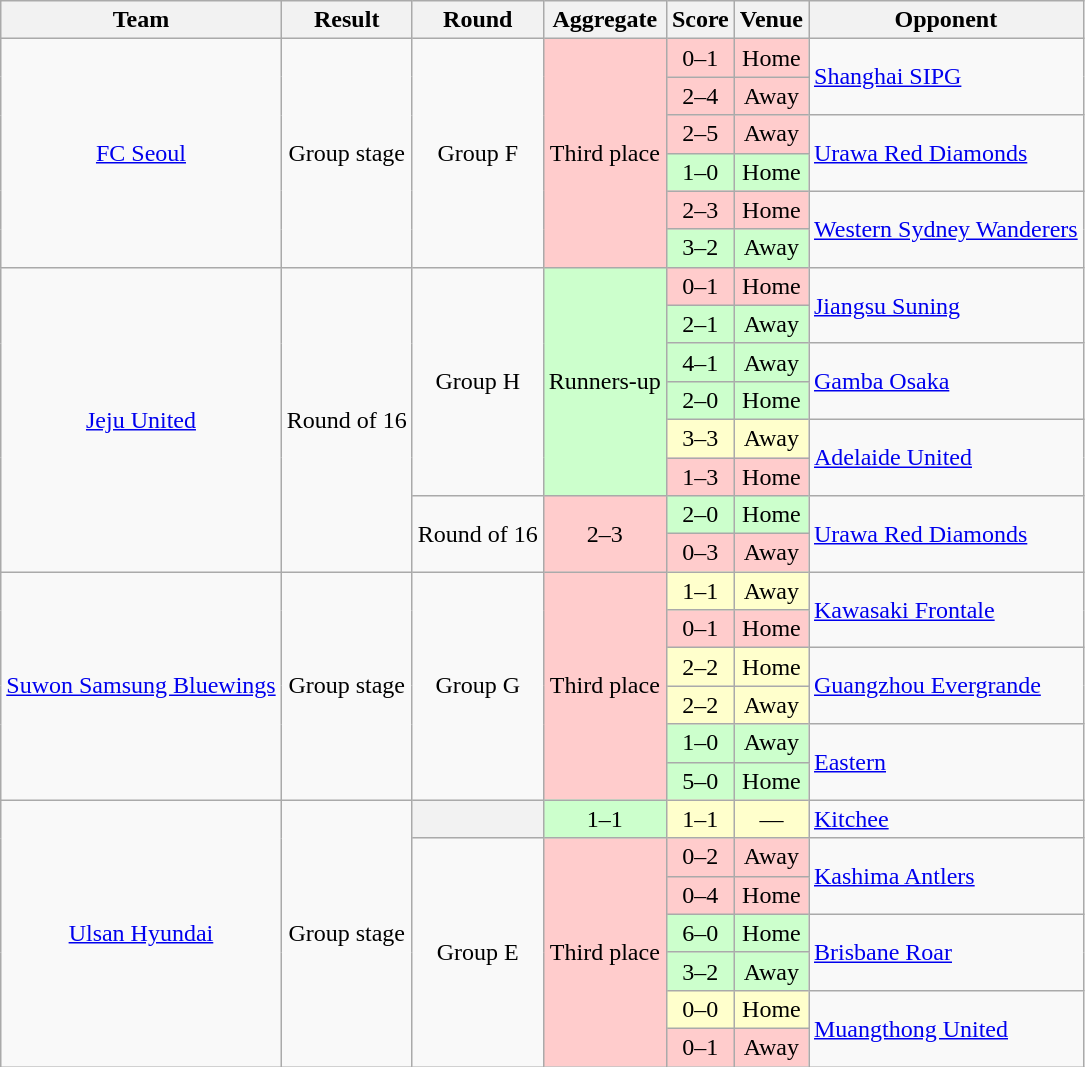<table class="wikitable" style="text-align:center;">
<tr>
<th>Team</th>
<th>Result</th>
<th>Round</th>
<th>Aggregate</th>
<th>Score</th>
<th>Venue</th>
<th>Opponent</th>
</tr>
<tr>
<td rowspan="6"><a href='#'>FC Seoul</a></td>
<td rowspan="6">Group stage</td>
<td rowspan="6">Group F</td>
<td rowspan="6" bgcolor="#fcc">Third place</td>
<td bgcolor="#fcc">0–1</td>
<td bgcolor="#fcc">Home</td>
<td rowspan="2" align="left"> <a href='#'>Shanghai SIPG</a></td>
</tr>
<tr>
<td bgcolor="#fcc">2–4</td>
<td bgcolor="#fcc">Away</td>
</tr>
<tr>
<td bgcolor="#fcc">2–5</td>
<td bgcolor="#fcc">Away</td>
<td rowspan="2" align="left"> <a href='#'>Urawa Red Diamonds</a></td>
</tr>
<tr>
<td bgcolor="#cfc">1–0</td>
<td bgcolor="#cfc">Home</td>
</tr>
<tr>
<td bgcolor="#fcc">2–3</td>
<td bgcolor="#fcc">Home</td>
<td rowspan="2" align="left"> <a href='#'>Western Sydney Wanderers</a></td>
</tr>
<tr>
<td bgcolor="#cfc">3–2</td>
<td bgcolor="#cfc">Away</td>
</tr>
<tr>
<td rowspan="8"><a href='#'>Jeju United</a></td>
<td rowspan="8">Round of 16</td>
<td rowspan="6">Group H</td>
<td rowspan="6" bgcolor="#cfc">Runners-up</td>
<td bgcolor="#fcc">0–1</td>
<td bgcolor="#fcc">Home</td>
<td rowspan="2" align="left"> <a href='#'>Jiangsu Suning</a></td>
</tr>
<tr>
<td bgcolor="#cfc">2–1</td>
<td bgcolor="#cfc">Away</td>
</tr>
<tr>
<td bgcolor="#cfc">4–1</td>
<td bgcolor="#cfc">Away</td>
<td rowspan="2" align="left"> <a href='#'>Gamba Osaka</a></td>
</tr>
<tr>
<td bgcolor="#cfc">2–0</td>
<td bgcolor="#cfc">Home</td>
</tr>
<tr>
<td bgcolor="#ffc">3–3</td>
<td bgcolor="#ffc">Away</td>
<td rowspan="2" align="left"> <a href='#'>Adelaide United</a></td>
</tr>
<tr>
<td bgcolor="#fcc">1–3</td>
<td bgcolor="#fcc">Home</td>
</tr>
<tr>
<td rowspan="2">Round of 16</td>
<td rowspan="2" bgcolor="#fcc">2–3</td>
<td bgcolor="#cfc">2–0</td>
<td bgcolor="#cfc">Home</td>
<td rowspan="2" align="left"> <a href='#'>Urawa Red Diamonds</a></td>
</tr>
<tr>
<td bgcolor="#fcc">0–3 </td>
<td bgcolor="#fcc">Away</td>
</tr>
<tr>
<td rowspan="6"><a href='#'>Suwon Samsung Bluewings</a></td>
<td rowspan="6">Group stage</td>
<td rowspan="6">Group G</td>
<td rowspan="6" bgcolor="#fcc">Third place</td>
<td bgcolor="#ffc">1–1</td>
<td bgcolor="#ffc">Away</td>
<td rowspan="2" align="left"> <a href='#'>Kawasaki Frontale</a></td>
</tr>
<tr>
<td bgcolor="#fcc">0–1</td>
<td bgcolor="#fcc">Home</td>
</tr>
<tr>
<td bgcolor="#ffc">2–2</td>
<td bgcolor="#ffc">Home</td>
<td rowspan="2" align="left"> <a href='#'>Guangzhou Evergrande</a></td>
</tr>
<tr>
<td bgcolor="#ffc">2–2</td>
<td bgcolor="#ffc">Away</td>
</tr>
<tr>
<td bgcolor="#cfc">1–0</td>
<td bgcolor="#cfc">Away</td>
<td rowspan="2" align="left"> <a href='#'>Eastern</a></td>
</tr>
<tr>
<td bgcolor="#cfc">5–0</td>
<td bgcolor="#cfc">Home</td>
</tr>
<tr>
<td rowspan="7"><a href='#'>Ulsan Hyundai</a></td>
<td rowspan="7">Group stage</td>
<th></th>
<td bgcolor="#cfc">1–1 </td>
<td bgcolor="#ffc">1–1 </td>
<td bgcolor="#ffc">—</td>
<td align="left"> <a href='#'>Kitchee</a></td>
</tr>
<tr>
<td rowspan="6">Group E</td>
<td rowspan="6" bgcolor="#fcc">Third place</td>
<td bgcolor="#fcc">0–2</td>
<td bgcolor="#fcc">Away</td>
<td rowspan="2" align="left"> <a href='#'>Kashima Antlers</a></td>
</tr>
<tr>
<td bgcolor="#fcc">0–4</td>
<td bgcolor="#fcc">Home</td>
</tr>
<tr>
<td bgcolor="#cfc">6–0</td>
<td bgcolor="#cfc">Home</td>
<td rowspan="2" align="left"> <a href='#'>Brisbane Roar</a></td>
</tr>
<tr>
<td bgcolor="#cfc">3–2</td>
<td bgcolor="#cfc">Away</td>
</tr>
<tr>
<td bgcolor="#ffc">0–0</td>
<td bgcolor="#ffc">Home</td>
<td rowspan="2" align="left"> <a href='#'>Muangthong United</a></td>
</tr>
<tr>
<td bgcolor="#fcc">0–1</td>
<td bgcolor="#fcc">Away</td>
</tr>
</table>
